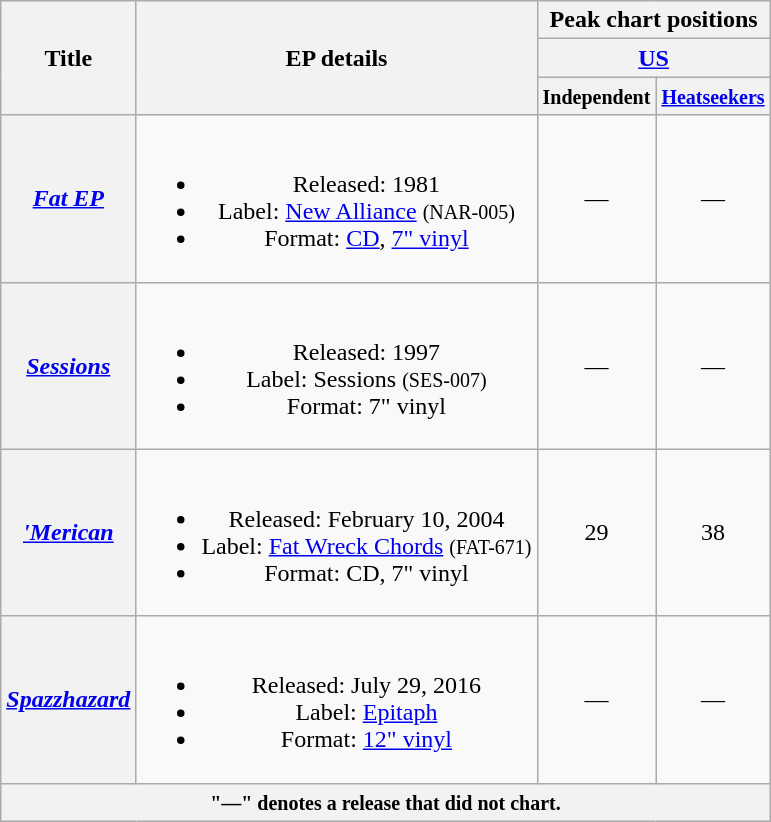<table class="wikitable plainrowheaders" style="text-align:center;">
<tr>
<th scope="col" rowspan="3">Title</th>
<th scope="col" rowspan="3">EP details</th>
<th colspan="2">Peak chart positions</th>
</tr>
<tr>
<th colspan="2" align="center"><a href='#'>US</a></th>
</tr>
<tr>
<th><small>Independent</small><br></th>
<th><small><a href='#'>Heatseekers</a></small><br></th>
</tr>
<tr>
<th scope="row"><strong><em><a href='#'>Fat EP</a></em></strong></th>
<td><br><ul><li>Released: 1981</li><li>Label: <a href='#'>New Alliance</a> <small>(NAR-005)</small></li><li>Format: <a href='#'>CD</a>, <a href='#'>7" vinyl</a></li></ul></td>
<td> —</td>
<td> —</td>
</tr>
<tr>
<th scope="row"><strong><em><a href='#'>Sessions</a></em></strong></th>
<td><br><ul><li>Released: 1997</li><li>Label: Sessions <small>(SES-007)</small></li><li>Format: 7" vinyl</li></ul></td>
<td> —</td>
<td> —</td>
</tr>
<tr>
<th scope="row"><strong><em><a href='#'>'Merican</a></em></strong></th>
<td><br><ul><li>Released: February 10, 2004</li><li>Label: <a href='#'>Fat Wreck Chords</a> <small>(FAT-671)</small></li><li>Format: CD, 7" vinyl</li></ul></td>
<td> 29</td>
<td> 38</td>
</tr>
<tr>
<th scope="row"><strong><em><a href='#'>Spazzhazard</a></em></strong></th>
<td><br><ul><li>Released: July 29, 2016</li><li>Label: <a href='#'>Epitaph</a></li><li>Format: <a href='#'>12" vinyl</a></li></ul></td>
<td> —</td>
<td> —</td>
</tr>
<tr>
<th colspan="8"><small>"—" denotes a release that did not chart.</small></th>
</tr>
</table>
